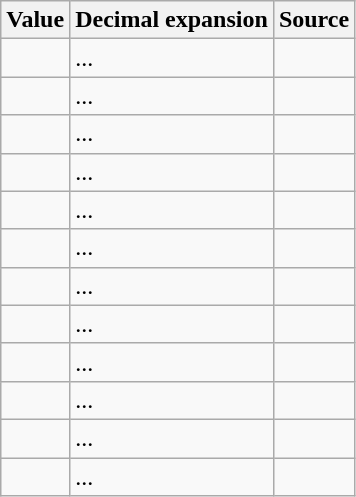<table class="wikitable">
<tr>
<th scope="col">Value</th>
<th scope="col">Decimal expansion</th>
<th scope="col">Source</th>
</tr>
<tr>
<td></td>
<td>...</td>
<td></td>
</tr>
<tr>
<td></td>
<td>...</td>
<td></td>
</tr>
<tr>
<td></td>
<td>...</td>
<td></td>
</tr>
<tr>
<td></td>
<td>...</td>
<td></td>
</tr>
<tr>
<td></td>
<td>...</td>
<td></td>
</tr>
<tr>
<td></td>
<td>...</td>
<td></td>
</tr>
<tr>
<td></td>
<td>...</td>
<td></td>
</tr>
<tr>
<td></td>
<td>...</td>
<td></td>
</tr>
<tr>
<td></td>
<td>...</td>
<td></td>
</tr>
<tr>
<td></td>
<td>...</td>
<td></td>
</tr>
<tr>
<td></td>
<td>...</td>
<td></td>
</tr>
<tr>
<td></td>
<td>...</td>
<td></td>
</tr>
</table>
